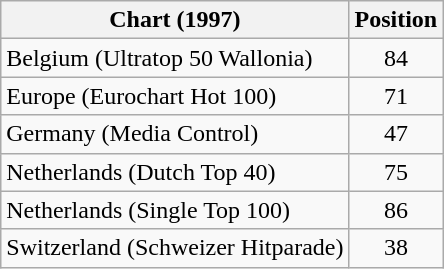<table class="wikitable sortable">
<tr>
<th align="left">Chart (1997)</th>
<th align="center">Position</th>
</tr>
<tr>
<td>Belgium (Ultratop 50 Wallonia)</td>
<td align="center">84</td>
</tr>
<tr>
<td>Europe (Eurochart Hot 100)</td>
<td align="center">71</td>
</tr>
<tr>
<td>Germany (Media Control)</td>
<td align="center">47</td>
</tr>
<tr>
<td>Netherlands (Dutch Top 40)</td>
<td align="center">75</td>
</tr>
<tr>
<td>Netherlands (Single Top 100)</td>
<td align="center">86</td>
</tr>
<tr>
<td>Switzerland (Schweizer Hitparade)</td>
<td align="center">38</td>
</tr>
</table>
